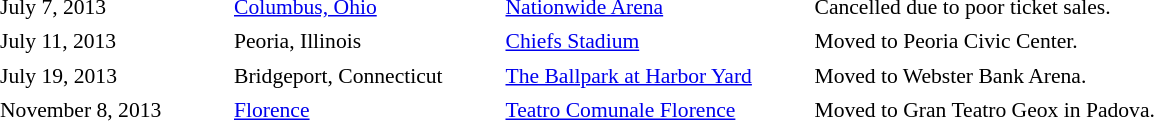<table cellpadding="2" style="border: 0px solid darkgray; font-size:90%">
<tr>
<th width="150"></th>
<th width="175"></th>
<th width="200"></th>
<th width="450"></th>
</tr>
<tr border="0">
<td>July 7, 2013</td>
<td><a href='#'>Columbus, Ohio</a></td>
<td><a href='#'>Nationwide Arena</a></td>
<td>Cancelled due to poor ticket sales.</td>
</tr>
<tr>
<td>July 11, 2013</td>
<td>Peoria, Illinois</td>
<td><a href='#'>Chiefs Stadium</a></td>
<td>Moved to Peoria Civic Center.</td>
</tr>
<tr>
<td>July 19, 2013</td>
<td>Bridgeport, Connecticut</td>
<td><a href='#'>The Ballpark at Harbor Yard</a></td>
<td>Moved to Webster Bank Arena.</td>
</tr>
<tr>
<td>November 8, 2013</td>
<td><a href='#'>Florence</a></td>
<td><a href='#'>Teatro Comunale Florence</a></td>
<td>Moved to Gran Teatro Geox in Padova.</td>
</tr>
<tr>
</tr>
</table>
